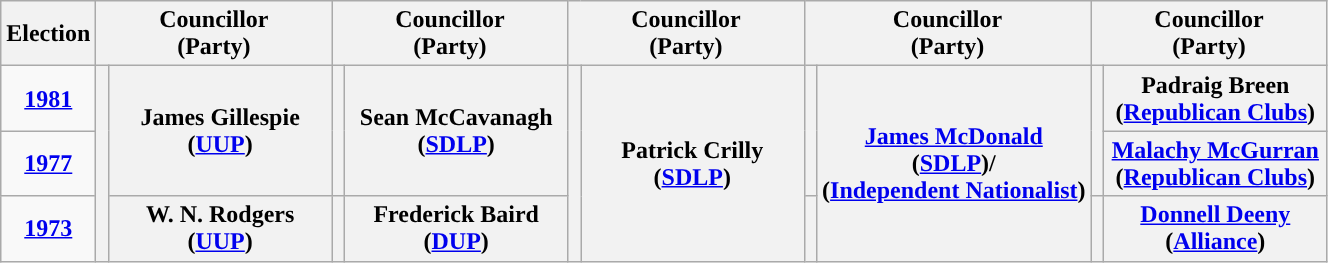<table class="wikitable" style="text-align:center">
<tr>
<th scope="col" width="50">Election</th>
<th scope="col" width="150" colspan = "2">Councillor<br> (Party)</th>
<th scope="col" width="150" colspan = "2">Councillor<br> (Party)</th>
<th scope="col" width="150" colspan = "2">Councillor<br> (Party)</th>
<th scope="col" width="150" colspan = "2">Councillor<br> (Party)</th>
<th scope="col" width="150" colspan = "2">Councillor<br> (Party)</th>
</tr>
<tr>
<td><strong><a href='#'>1981</a></strong></td>
<th rowspan="3" width="1" style="background-color: "></th>
<th rowspan = "2">James Gillespie <br> (<a href='#'>UUP</a>)</th>
<th rowspan="2" width="1" style="background-color: "></th>
<th rowspan = "2">Sean McCavanagh <br> (<a href='#'>SDLP</a>)</th>
<th rowspan="3" width="1" style="background-color: "></th>
<th rowspan = "3">Patrick Crilly <br> (<a href='#'>SDLP</a>)</th>
<th rowspan="2" width="1" style="background-color: "></th>
<th rowspan = "3"><a href='#'>James McDonald</a> <br> (<a href='#'>SDLP</a>)/ <br> (<a href='#'>Independent Nationalist</a>)</th>
<th rowspan="2" width="1" style="background-color: "></th>
<th rowspan = "1">Padraig Breen <br> (<a href='#'>Republican Clubs</a>)</th>
</tr>
<tr>
<td><strong><a href='#'>1977</a></strong></td>
<th rowspan = "1"><a href='#'>Malachy McGurran</a> <br> (<a href='#'>Republican Clubs</a>)</th>
</tr>
<tr>
<td><strong><a href='#'>1973</a></strong></td>
<th rowspan = "1">W. N. Rodgers <br> (<a href='#'>UUP</a>)</th>
<th rowspan="1" width="1" style="background-color: "></th>
<th rowspan = "1">Frederick Baird <br> (<a href='#'>DUP</a>)</th>
<th rowspan="1" width="1" style="background-color: "></th>
<th rowspan="1" width="1" style="background-color: "></th>
<th rowspan = "1"><a href='#'>Donnell Deeny</a> <br> (<a href='#'>Alliance</a>)</th>
</tr>
</table>
